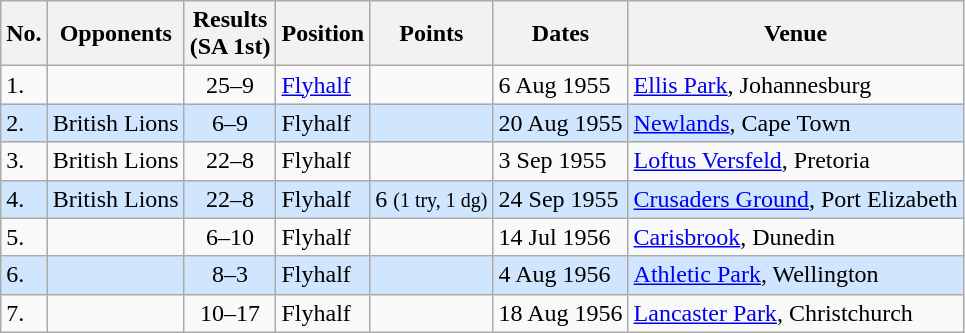<table class="wikitable sortable">
<tr>
<th>No.</th>
<th>Opponents</th>
<th>Results<br>(SA 1st)</th>
<th>Position</th>
<th>Points</th>
<th>Dates</th>
<th>Venue</th>
</tr>
<tr>
<td>1.</td>
<td></td>
<td align="center">25–9</td>
<td><a href='#'>Flyhalf</a></td>
<td></td>
<td>6 Aug 1955</td>
<td><a href='#'>Ellis Park</a>, Johannesburg</td>
</tr>
<tr style="background: #D0E6FF;">
<td>2.</td>
<td> British Lions</td>
<td align="center">6–9</td>
<td>Flyhalf</td>
<td></td>
<td>20 Aug 1955</td>
<td><a href='#'>Newlands</a>, Cape Town</td>
</tr>
<tr>
<td>3.</td>
<td> British Lions</td>
<td align="center">22–8</td>
<td>Flyhalf</td>
<td></td>
<td>3 Sep 1955</td>
<td><a href='#'>Loftus Versfeld</a>, Pretoria</td>
</tr>
<tr style="background: #D0E6FF;">
<td>4.</td>
<td> British Lions</td>
<td align="center">22–8</td>
<td>Flyhalf</td>
<td>6 <small>(1 try, 1 dg)</small></td>
<td>24 Sep 1955</td>
<td><a href='#'>Crusaders Ground</a>, Port Elizabeth</td>
</tr>
<tr>
<td>5.</td>
<td></td>
<td align="center">6–10</td>
<td>Flyhalf</td>
<td></td>
<td>14 Jul 1956</td>
<td><a href='#'>Carisbrook</a>, Dunedin</td>
</tr>
<tr style="background: #D0E6FF;">
<td>6.</td>
<td></td>
<td align="center">8–3</td>
<td>Flyhalf</td>
<td></td>
<td>4 Aug 1956</td>
<td><a href='#'>Athletic Park</a>, Wellington</td>
</tr>
<tr>
<td>7.</td>
<td></td>
<td align="center">10–17</td>
<td>Flyhalf</td>
<td></td>
<td>18 Aug 1956</td>
<td><a href='#'>Lancaster Park</a>, Christchurch</td>
</tr>
</table>
